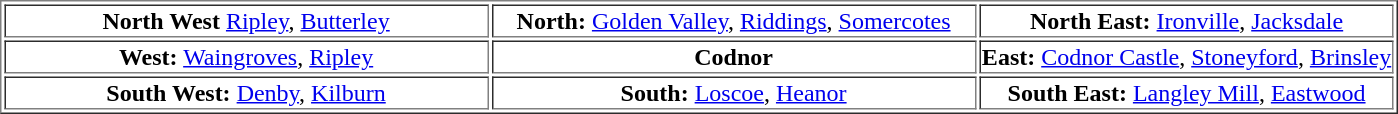<table border ="1" align="center">
<tr ---->
<td width ="35%" align="center"><strong>North West</strong> <a href='#'>Ripley</a>, <a href='#'>Butterley</a></td>
<td width ="30%" align="center"><strong>North:</strong>  <a href='#'>Golden Valley</a>, <a href='#'>Riddings</a>, <a href='#'>Somercotes</a></td>
<td width ="35%" align="center"><strong>North East:</strong> <a href='#'>Ironville</a>, <a href='#'>Jacksdale</a></td>
</tr>
<tr ---->
<td width ="10%" align="center"><strong>West:</strong> <a href='#'>Waingroves</a>, <a href='#'>Ripley</a></td>
<td width ="35%" align="center"><strong>Codnor</strong></td>
<td width ="30%" align="center"><strong>East:</strong>  <a href='#'>Codnor Castle</a>, <a href='#'>Stoneyford</a>, <a href='#'>Brinsley</a></td>
</tr>
<tr ---->
<td width ="35%" align="center"><strong>South West:</strong> <a href='#'>Denby</a>, <a href='#'>Kilburn</a></td>
<td width ="30%" align="center"><strong>South:</strong> <a href='#'>Loscoe</a>, <a href='#'>Heanor</a></td>
<td width ="35%" align="center"><strong>South East:</strong> <a href='#'>Langley Mill</a>, <a href='#'>Eastwood</a></td>
</tr>
</table>
